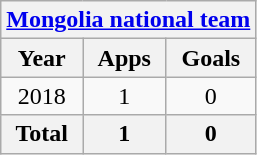<table class="wikitable" style="text-align:center">
<tr>
<th colspan=3><a href='#'>Mongolia national team</a></th>
</tr>
<tr>
<th>Year</th>
<th>Apps</th>
<th>Goals</th>
</tr>
<tr>
<td>2018</td>
<td>1</td>
<td>0</td>
</tr>
<tr>
<th>Total</th>
<th>1</th>
<th>0</th>
</tr>
</table>
